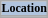<table border=1 align=left cellpadding=0 cellspacing=0 style="margin: 0 0 1em 1em; background: #f9f9f9; border: 0px #aaaaaa solid; border-collapse: collapse; font-size: 50%;"pa>
<tr>
<td align="left" colspan="2" style="align:center;background-color:lightsteelblue;" align="center" colspan="1" height="1"><strong>Location</strong></td>
</tr>
<tr>
<td></td>
</tr>
</table>
